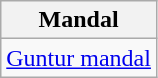<table class="wikitable sortable static-row-numbers static-row-header-hash">
<tr>
<th>Mandal</th>
</tr>
<tr>
<td><a href='#'>Guntur mandal</a></td>
</tr>
</table>
